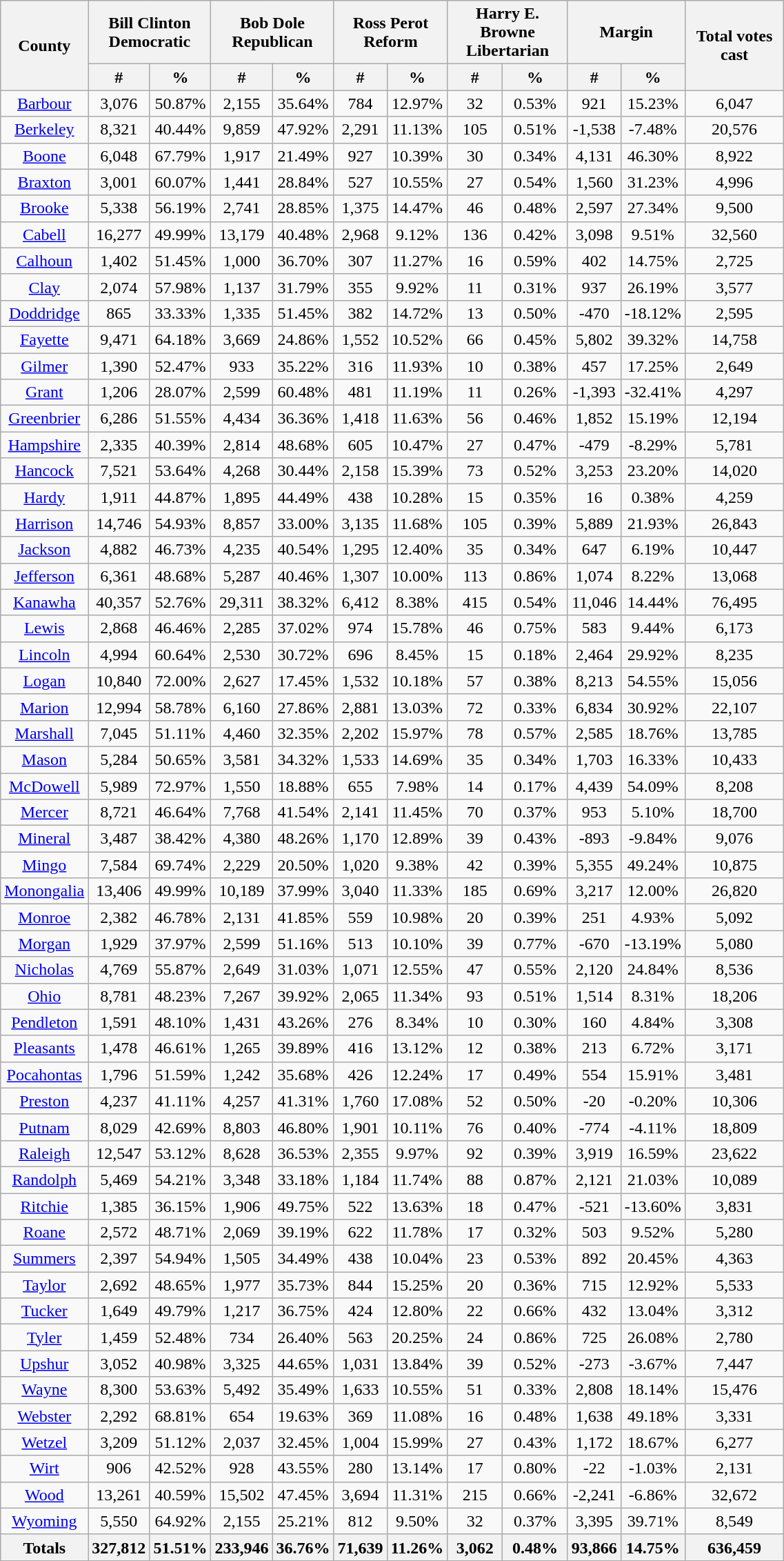<table width="60%"  class="wikitable sortable" style="text-align:center">
<tr>
<th style="text-align:center;" rowspan="2">County</th>
<th style="text-align:center;" colspan="2">Bill Clinton<br>Democratic</th>
<th style="text-align:center;" colspan="2">Bob Dole<br>Republican</th>
<th style="text-align:center;" colspan="2">Ross Perot<br>Reform</th>
<th style="text-align:center;" colspan="2">Harry E. Browne<br>Libertarian</th>
<th style="text-align:center;" colspan="2">Margin</th>
<th style="text-align:center;" rowspan="2">Total votes cast</th>
</tr>
<tr>
<th style="text-align:center;" data-sort-type="number">#</th>
<th style="text-align:center;" data-sort-type="number">%</th>
<th style="text-align:center;" data-sort-type="number">#</th>
<th style="text-align:center;" data-sort-type="number">%</th>
<th style="text-align:center;" data-sort-type="number">#</th>
<th style="text-align:center;" data-sort-type="number">%</th>
<th style="text-align:center;" data-sort-type="number">#</th>
<th style="text-align:center;" data-sort-type="number">%</th>
<th style="text-align:center;" data-sort-type="number">#</th>
<th style="text-align:center;" data-sort-type="number">%</th>
</tr>
<tr style="text-align:center;">
<td><a href='#'>Barbour</a></td>
<td>3,076</td>
<td>50.87%</td>
<td>2,155</td>
<td>35.64%</td>
<td>784</td>
<td>12.97%</td>
<td>32</td>
<td>0.53%</td>
<td>921</td>
<td>15.23%</td>
<td>6,047</td>
</tr>
<tr style="text-align:center">
<td><a href='#'>Berkeley</a></td>
<td>8,321</td>
<td>40.44%</td>
<td>9,859</td>
<td>47.92%</td>
<td>2,291</td>
<td>11.13%</td>
<td>105</td>
<td>0.51%</td>
<td>-1,538</td>
<td>-7.48%</td>
<td>20,576</td>
</tr>
<tr style="text-align:center">
<td><a href='#'>Boone</a></td>
<td>6,048</td>
<td>67.79%</td>
<td>1,917</td>
<td>21.49%</td>
<td>927</td>
<td>10.39%</td>
<td>30</td>
<td>0.34%</td>
<td>4,131</td>
<td>46.30%</td>
<td>8,922</td>
</tr>
<tr style="text-align:center">
<td><a href='#'>Braxton</a></td>
<td>3,001</td>
<td>60.07%</td>
<td>1,441</td>
<td>28.84%</td>
<td>527</td>
<td>10.55%</td>
<td>27</td>
<td>0.54%</td>
<td>1,560</td>
<td>31.23%</td>
<td>4,996</td>
</tr>
<tr style="text-align:center">
<td><a href='#'>Brooke</a></td>
<td>5,338</td>
<td>56.19%</td>
<td>2,741</td>
<td>28.85%</td>
<td>1,375</td>
<td>14.47%</td>
<td>46</td>
<td>0.48%</td>
<td>2,597</td>
<td>27.34%</td>
<td>9,500</td>
</tr>
<tr style="text-align:center">
<td><a href='#'>Cabell</a></td>
<td>16,277</td>
<td>49.99%</td>
<td>13,179</td>
<td>40.48%</td>
<td>2,968</td>
<td>9.12%</td>
<td>136</td>
<td>0.42%</td>
<td>3,098</td>
<td>9.51%</td>
<td>32,560</td>
</tr>
<tr style="text-align:center">
<td><a href='#'>Calhoun</a></td>
<td>1,402</td>
<td>51.45%</td>
<td>1,000</td>
<td>36.70%</td>
<td>307</td>
<td>11.27%</td>
<td>16</td>
<td>0.59%</td>
<td>402</td>
<td>14.75%</td>
<td>2,725</td>
</tr>
<tr style="text-align:center">
<td><a href='#'>Clay</a></td>
<td>2,074</td>
<td>57.98%</td>
<td>1,137</td>
<td>31.79%</td>
<td>355</td>
<td>9.92%</td>
<td>11</td>
<td>0.31%</td>
<td>937</td>
<td>26.19%</td>
<td>3,577</td>
</tr>
<tr style="text-align:center">
<td><a href='#'>Doddridge</a></td>
<td>865</td>
<td>33.33%</td>
<td>1,335</td>
<td>51.45%</td>
<td>382</td>
<td>14.72%</td>
<td>13</td>
<td>0.50%</td>
<td>-470</td>
<td>-18.12%</td>
<td>2,595</td>
</tr>
<tr style="text-align:center">
<td><a href='#'>Fayette</a></td>
<td>9,471</td>
<td>64.18%</td>
<td>3,669</td>
<td>24.86%</td>
<td>1,552</td>
<td>10.52%</td>
<td>66</td>
<td>0.45%</td>
<td>5,802</td>
<td>39.32%</td>
<td>14,758</td>
</tr>
<tr style="text-align:center">
<td><a href='#'>Gilmer</a></td>
<td>1,390</td>
<td>52.47%</td>
<td>933</td>
<td>35.22%</td>
<td>316</td>
<td>11.93%</td>
<td>10</td>
<td>0.38%</td>
<td>457</td>
<td>17.25%</td>
<td>2,649</td>
</tr>
<tr style="text-align:center">
<td><a href='#'>Grant</a></td>
<td>1,206</td>
<td>28.07%</td>
<td>2,599</td>
<td>60.48%</td>
<td>481</td>
<td>11.19%</td>
<td>11</td>
<td>0.26%</td>
<td>-1,393</td>
<td>-32.41%</td>
<td>4,297</td>
</tr>
<tr style="text-align:center">
<td><a href='#'>Greenbrier</a></td>
<td>6,286</td>
<td>51.55%</td>
<td>4,434</td>
<td>36.36%</td>
<td>1,418</td>
<td>11.63%</td>
<td>56</td>
<td>0.46%</td>
<td>1,852</td>
<td>15.19%</td>
<td>12,194</td>
</tr>
<tr style="text-align:center">
<td><a href='#'>Hampshire</a></td>
<td>2,335</td>
<td>40.39%</td>
<td>2,814</td>
<td>48.68%</td>
<td>605</td>
<td>10.47%</td>
<td>27</td>
<td>0.47%</td>
<td>-479</td>
<td>-8.29%</td>
<td>5,781</td>
</tr>
<tr style="text-align:center">
<td><a href='#'>Hancock</a></td>
<td>7,521</td>
<td>53.64%</td>
<td>4,268</td>
<td>30.44%</td>
<td>2,158</td>
<td>15.39%</td>
<td>73</td>
<td>0.52%</td>
<td>3,253</td>
<td>23.20%</td>
<td>14,020</td>
</tr>
<tr style="text-align:center">
<td><a href='#'>Hardy</a></td>
<td>1,911</td>
<td>44.87%</td>
<td>1,895</td>
<td>44.49%</td>
<td>438</td>
<td>10.28%</td>
<td>15</td>
<td>0.35%</td>
<td>16</td>
<td>0.38%</td>
<td>4,259</td>
</tr>
<tr style="text-align:center">
<td><a href='#'>Harrison</a></td>
<td>14,746</td>
<td>54.93%</td>
<td>8,857</td>
<td>33.00%</td>
<td>3,135</td>
<td>11.68%</td>
<td>105</td>
<td>0.39%</td>
<td>5,889</td>
<td>21.93%</td>
<td>26,843</td>
</tr>
<tr style="text-align:center">
<td><a href='#'>Jackson</a></td>
<td>4,882</td>
<td>46.73%</td>
<td>4,235</td>
<td>40.54%</td>
<td>1,295</td>
<td>12.40%</td>
<td>35</td>
<td>0.34%</td>
<td>647</td>
<td>6.19%</td>
<td>10,447</td>
</tr>
<tr style="text-align:center">
<td><a href='#'>Jefferson</a></td>
<td>6,361</td>
<td>48.68%</td>
<td>5,287</td>
<td>40.46%</td>
<td>1,307</td>
<td>10.00%</td>
<td>113</td>
<td>0.86%</td>
<td>1,074</td>
<td>8.22%</td>
<td>13,068</td>
</tr>
<tr style="text-align:center">
<td><a href='#'>Kanawha</a></td>
<td>40,357</td>
<td>52.76%</td>
<td>29,311</td>
<td>38.32%</td>
<td>6,412</td>
<td>8.38%</td>
<td>415</td>
<td>0.54%</td>
<td>11,046</td>
<td>14.44%</td>
<td>76,495</td>
</tr>
<tr style="text-align:center">
<td><a href='#'>Lewis</a></td>
<td>2,868</td>
<td>46.46%</td>
<td>2,285</td>
<td>37.02%</td>
<td>974</td>
<td>15.78%</td>
<td>46</td>
<td>0.75%</td>
<td>583</td>
<td>9.44%</td>
<td>6,173</td>
</tr>
<tr style="text-align:center">
<td><a href='#'>Lincoln</a></td>
<td>4,994</td>
<td>60.64%</td>
<td>2,530</td>
<td>30.72%</td>
<td>696</td>
<td>8.45%</td>
<td>15</td>
<td>0.18%</td>
<td>2,464</td>
<td>29.92%</td>
<td>8,235</td>
</tr>
<tr style="text-align:center">
<td><a href='#'>Logan</a></td>
<td>10,840</td>
<td>72.00%</td>
<td>2,627</td>
<td>17.45%</td>
<td>1,532</td>
<td>10.18%</td>
<td>57</td>
<td>0.38%</td>
<td>8,213</td>
<td>54.55%</td>
<td>15,056</td>
</tr>
<tr style="text-align:center">
<td><a href='#'>Marion</a></td>
<td>12,994</td>
<td>58.78%</td>
<td>6,160</td>
<td>27.86%</td>
<td>2,881</td>
<td>13.03%</td>
<td>72</td>
<td>0.33%</td>
<td>6,834</td>
<td>30.92%</td>
<td>22,107</td>
</tr>
<tr style="text-align:center">
<td><a href='#'>Marshall</a></td>
<td>7,045</td>
<td>51.11%</td>
<td>4,460</td>
<td>32.35%</td>
<td>2,202</td>
<td>15.97%</td>
<td>78</td>
<td>0.57%</td>
<td>2,585</td>
<td>18.76%</td>
<td>13,785</td>
</tr>
<tr style="text-align:center">
<td><a href='#'>Mason</a></td>
<td>5,284</td>
<td>50.65%</td>
<td>3,581</td>
<td>34.32%</td>
<td>1,533</td>
<td>14.69%</td>
<td>35</td>
<td>0.34%</td>
<td>1,703</td>
<td>16.33%</td>
<td>10,433</td>
</tr>
<tr style="text-align:center">
<td><a href='#'>McDowell</a></td>
<td>5,989</td>
<td>72.97%</td>
<td>1,550</td>
<td>18.88%</td>
<td>655</td>
<td>7.98%</td>
<td>14</td>
<td>0.17%</td>
<td>4,439</td>
<td>54.09%</td>
<td>8,208</td>
</tr>
<tr style="text-align:center">
<td><a href='#'>Mercer</a></td>
<td>8,721</td>
<td>46.64%</td>
<td>7,768</td>
<td>41.54%</td>
<td>2,141</td>
<td>11.45%</td>
<td>70</td>
<td>0.37%</td>
<td>953</td>
<td>5.10%</td>
<td>18,700</td>
</tr>
<tr style="text-align:center">
<td><a href='#'>Mineral</a></td>
<td>3,487</td>
<td>38.42%</td>
<td>4,380</td>
<td>48.26%</td>
<td>1,170</td>
<td>12.89%</td>
<td>39</td>
<td>0.43%</td>
<td>-893</td>
<td>-9.84%</td>
<td>9,076</td>
</tr>
<tr style="text-align:center">
<td><a href='#'>Mingo</a></td>
<td>7,584</td>
<td>69.74%</td>
<td>2,229</td>
<td>20.50%</td>
<td>1,020</td>
<td>9.38%</td>
<td>42</td>
<td>0.39%</td>
<td>5,355</td>
<td>49.24%</td>
<td>10,875</td>
</tr>
<tr style="text-align:center">
<td><a href='#'>Monongalia</a></td>
<td>13,406</td>
<td>49.99%</td>
<td>10,189</td>
<td>37.99%</td>
<td>3,040</td>
<td>11.33%</td>
<td>185</td>
<td>0.69%</td>
<td>3,217</td>
<td>12.00%</td>
<td>26,820</td>
</tr>
<tr style="text-align:center">
<td><a href='#'>Monroe</a></td>
<td>2,382</td>
<td>46.78%</td>
<td>2,131</td>
<td>41.85%</td>
<td>559</td>
<td>10.98%</td>
<td>20</td>
<td>0.39%</td>
<td>251</td>
<td>4.93%</td>
<td>5,092</td>
</tr>
<tr style="text-align:center">
<td><a href='#'>Morgan</a></td>
<td>1,929</td>
<td>37.97%</td>
<td>2,599</td>
<td>51.16%</td>
<td>513</td>
<td>10.10%</td>
<td>39</td>
<td>0.77%</td>
<td>-670</td>
<td>-13.19%</td>
<td>5,080</td>
</tr>
<tr style="text-align:center">
<td><a href='#'>Nicholas</a></td>
<td>4,769</td>
<td>55.87%</td>
<td>2,649</td>
<td>31.03%</td>
<td>1,071</td>
<td>12.55%</td>
<td>47</td>
<td>0.55%</td>
<td>2,120</td>
<td>24.84%</td>
<td>8,536</td>
</tr>
<tr style="text-align:center">
<td><a href='#'>Ohio</a></td>
<td>8,781</td>
<td>48.23%</td>
<td>7,267</td>
<td>39.92%</td>
<td>2,065</td>
<td>11.34%</td>
<td>93</td>
<td>0.51%</td>
<td>1,514</td>
<td>8.31%</td>
<td>18,206</td>
</tr>
<tr style="text-align:center">
<td><a href='#'>Pendleton</a></td>
<td>1,591</td>
<td>48.10%</td>
<td>1,431</td>
<td>43.26%</td>
<td>276</td>
<td>8.34%</td>
<td>10</td>
<td>0.30%</td>
<td>160</td>
<td>4.84%</td>
<td>3,308</td>
</tr>
<tr style="text-align:center">
<td><a href='#'>Pleasants</a></td>
<td>1,478</td>
<td>46.61%</td>
<td>1,265</td>
<td>39.89%</td>
<td>416</td>
<td>13.12%</td>
<td>12</td>
<td>0.38%</td>
<td>213</td>
<td>6.72%</td>
<td>3,171</td>
</tr>
<tr style="text-align:center">
<td><a href='#'>Pocahontas</a></td>
<td>1,796</td>
<td>51.59%</td>
<td>1,242</td>
<td>35.68%</td>
<td>426</td>
<td>12.24%</td>
<td>17</td>
<td>0.49%</td>
<td>554</td>
<td>15.91%</td>
<td>3,481</td>
</tr>
<tr style="text-align:center">
<td><a href='#'>Preston</a></td>
<td>4,237</td>
<td>41.11%</td>
<td>4,257</td>
<td>41.31%</td>
<td>1,760</td>
<td>17.08%</td>
<td>52</td>
<td>0.50%</td>
<td>-20</td>
<td>-0.20%</td>
<td>10,306</td>
</tr>
<tr style="text-align:center">
<td><a href='#'>Putnam</a></td>
<td>8,029</td>
<td>42.69%</td>
<td>8,803</td>
<td>46.80%</td>
<td>1,901</td>
<td>10.11%</td>
<td>76</td>
<td>0.40%</td>
<td>-774</td>
<td>-4.11%</td>
<td>18,809</td>
</tr>
<tr style="text-align:center">
<td><a href='#'>Raleigh</a></td>
<td>12,547</td>
<td>53.12%</td>
<td>8,628</td>
<td>36.53%</td>
<td>2,355</td>
<td>9.97%</td>
<td>92</td>
<td>0.39%</td>
<td>3,919</td>
<td>16.59%</td>
<td>23,622</td>
</tr>
<tr style="text-align:center">
<td><a href='#'>Randolph</a></td>
<td>5,469</td>
<td>54.21%</td>
<td>3,348</td>
<td>33.18%</td>
<td>1,184</td>
<td>11.74%</td>
<td>88</td>
<td>0.87%</td>
<td>2,121</td>
<td>21.03%</td>
<td>10,089</td>
</tr>
<tr style="text-align:center">
<td><a href='#'>Ritchie</a></td>
<td>1,385</td>
<td>36.15%</td>
<td>1,906</td>
<td>49.75%</td>
<td>522</td>
<td>13.63%</td>
<td>18</td>
<td>0.47%</td>
<td>-521</td>
<td>-13.60%</td>
<td>3,831</td>
</tr>
<tr style="text-align:center">
<td><a href='#'>Roane</a></td>
<td>2,572</td>
<td>48.71%</td>
<td>2,069</td>
<td>39.19%</td>
<td>622</td>
<td>11.78%</td>
<td>17</td>
<td>0.32%</td>
<td>503</td>
<td>9.52%</td>
<td>5,280</td>
</tr>
<tr style="text-align:center">
<td><a href='#'>Summers</a></td>
<td>2,397</td>
<td>54.94%</td>
<td>1,505</td>
<td>34.49%</td>
<td>438</td>
<td>10.04%</td>
<td>23</td>
<td>0.53%</td>
<td>892</td>
<td>20.45%</td>
<td>4,363</td>
</tr>
<tr style="text-align:center">
<td><a href='#'>Taylor</a></td>
<td>2,692</td>
<td>48.65%</td>
<td>1,977</td>
<td>35.73%</td>
<td>844</td>
<td>15.25%</td>
<td>20</td>
<td>0.36%</td>
<td>715</td>
<td>12.92%</td>
<td>5,533</td>
</tr>
<tr style="text-align:center">
<td><a href='#'>Tucker</a></td>
<td>1,649</td>
<td>49.79%</td>
<td>1,217</td>
<td>36.75%</td>
<td>424</td>
<td>12.80%</td>
<td>22</td>
<td>0.66%</td>
<td>432</td>
<td>13.04%</td>
<td>3,312</td>
</tr>
<tr style="text-align:center">
<td><a href='#'>Tyler</a></td>
<td>1,459</td>
<td>52.48%</td>
<td>734</td>
<td>26.40%</td>
<td>563</td>
<td>20.25%</td>
<td>24</td>
<td>0.86%</td>
<td>725</td>
<td>26.08%</td>
<td>2,780</td>
</tr>
<tr style="text-align:center">
<td><a href='#'>Upshur</a></td>
<td>3,052</td>
<td>40.98%</td>
<td>3,325</td>
<td>44.65%</td>
<td>1,031</td>
<td>13.84%</td>
<td>39</td>
<td>0.52%</td>
<td>-273</td>
<td>-3.67%</td>
<td>7,447</td>
</tr>
<tr style="text-align:center">
<td><a href='#'>Wayne</a></td>
<td>8,300</td>
<td>53.63%</td>
<td>5,492</td>
<td>35.49%</td>
<td>1,633</td>
<td>10.55%</td>
<td>51</td>
<td>0.33%</td>
<td>2,808</td>
<td>18.14%</td>
<td>15,476</td>
</tr>
<tr style="text-align:center">
<td><a href='#'>Webster</a></td>
<td>2,292</td>
<td>68.81%</td>
<td>654</td>
<td>19.63%</td>
<td>369</td>
<td>11.08%</td>
<td>16</td>
<td>0.48%</td>
<td>1,638</td>
<td>49.18%</td>
<td>3,331</td>
</tr>
<tr style="text-align:center">
<td><a href='#'>Wetzel</a></td>
<td>3,209</td>
<td>51.12%</td>
<td>2,037</td>
<td>32.45%</td>
<td>1,004</td>
<td>15.99%</td>
<td>27</td>
<td>0.43%</td>
<td>1,172</td>
<td>18.67%</td>
<td>6,277</td>
</tr>
<tr style="text-align:center">
<td><a href='#'>Wirt</a></td>
<td>906</td>
<td>42.52%</td>
<td>928</td>
<td>43.55%</td>
<td>280</td>
<td>13.14%</td>
<td>17</td>
<td>0.80%</td>
<td>-22</td>
<td>-1.03%</td>
<td>2,131</td>
</tr>
<tr style="text-align:center">
<td><a href='#'>Wood</a></td>
<td>13,261</td>
<td>40.59%</td>
<td>15,502</td>
<td>47.45%</td>
<td>3,694</td>
<td>11.31%</td>
<td>215</td>
<td>0.66%</td>
<td>-2,241</td>
<td>-6.86%</td>
<td>32,672</td>
</tr>
<tr style="text-align:center">
<td><a href='#'>Wyoming</a></td>
<td>5,550</td>
<td>64.92%</td>
<td>2,155</td>
<td>25.21%</td>
<td>812</td>
<td>9.50%</td>
<td>32</td>
<td>0.37%</td>
<td>3,395</td>
<td>39.71%</td>
<td>8,549</td>
</tr>
<tr style="text-align:center">
<th>Totals</th>
<th>327,812</th>
<th>51.51%</th>
<th>233,946</th>
<th>36.76%</th>
<th>71,639</th>
<th>11.26%</th>
<th>3,062</th>
<th>0.48%</th>
<th>93,866</th>
<th>14.75%</th>
<th>636,459</th>
</tr>
</table>
